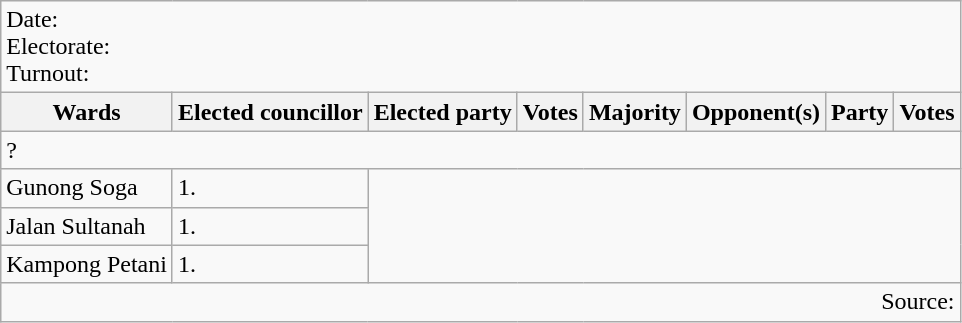<table class=wikitable>
<tr>
<td colspan=8>Date: <br>Electorate: <br>Turnout:</td>
</tr>
<tr>
<th>Wards</th>
<th>Elected councillor</th>
<th>Elected party</th>
<th>Votes</th>
<th>Majority</th>
<th>Opponent(s)</th>
<th>Party</th>
<th>Votes</th>
</tr>
<tr>
<td colspan=8>?</td>
</tr>
<tr>
<td>Gunong Soga</td>
<td>1.</td>
</tr>
<tr>
<td>Jalan Sultanah</td>
<td>1.</td>
</tr>
<tr>
<td>Kampong Petani</td>
<td>1.</td>
</tr>
<tr>
<td colspan=8 align=right>Source:</td>
</tr>
</table>
